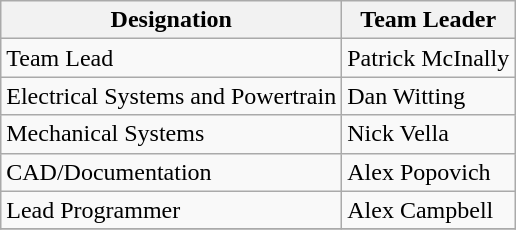<table class="wikitable">
<tr>
<th>Designation</th>
<th>Team Leader</th>
</tr>
<tr>
<td>Team Lead</td>
<td>Patrick McInally</td>
</tr>
<tr>
<td>Electrical Systems and Powertrain</td>
<td>Dan Witting</td>
</tr>
<tr>
<td>Mechanical Systems</td>
<td>Nick Vella</td>
</tr>
<tr>
<td>CAD/Documentation</td>
<td>Alex Popovich</td>
</tr>
<tr>
<td>Lead Programmer</td>
<td>Alex Campbell</td>
</tr>
<tr>
</tr>
</table>
